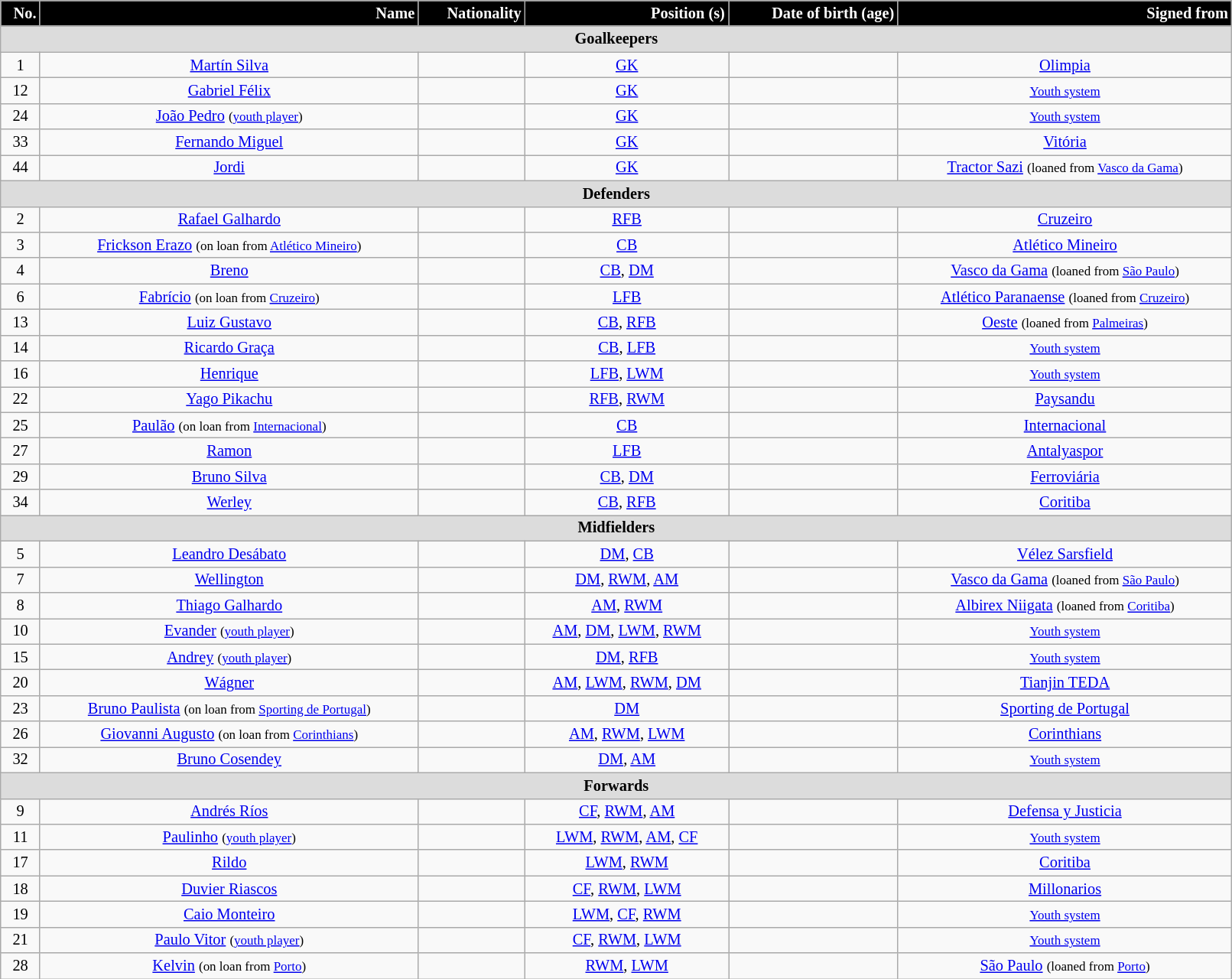<table class="wikitable"  style="text-align:center; font-size:85%; width:85%;">
<tr>
<th style="background:black; color:white; text-align:right;">No.</th>
<th style="background:black; color:white; text-align:right;">Name</th>
<th style="background:black; color:white; text-align:right;">Nationality</th>
<th style="background:black; color:white; text-align:right;">Position (s)</th>
<th style="background:black; color:white; text-align:right;">Date of birth (age)</th>
<th style="background:black; color:white; text-align:right;">Signed from</th>
</tr>
<tr>
<th colspan="6"  style="background:#dcdcdc; text-align:center;">Goalkeepers</th>
</tr>
<tr>
<td>1</td>
<td><a href='#'>Martín Silva</a></td>
<td></td>
<td><a href='#'>GK</a></td>
<td></td>
<td> <a href='#'>Olimpia</a></td>
</tr>
<tr>
<td>12</td>
<td><a href='#'>Gabriel Félix</a></td>
<td></td>
<td><a href='#'>GK</a></td>
<td></td>
<td><small><a href='#'>Youth system</a></small></td>
</tr>
<tr>
<td>24</td>
<td><a href='#'>João Pedro</a> <small>(<a href='#'>youth player</a>)</small></td>
<td></td>
<td><a href='#'>GK</a></td>
<td></td>
<td><small><a href='#'>Youth system</a></small></td>
</tr>
<tr>
<td>33</td>
<td><a href='#'>Fernando Miguel</a></td>
<td></td>
<td><a href='#'>GK</a></td>
<td></td>
<td> <a href='#'>Vitória</a></td>
</tr>
<tr>
<td>44</td>
<td><a href='#'>Jordi</a></td>
<td></td>
<td><a href='#'>GK</a></td>
<td></td>
<td> <a href='#'>Tractor Sazi</a> <small>(loaned from <a href='#'>Vasco da Gama</a>)</small></td>
</tr>
<tr>
<th colspan="6"  style="background:#dcdcdc; text-align:center;">Defenders</th>
</tr>
<tr>
<td>2</td>
<td><a href='#'>Rafael Galhardo</a></td>
<td></td>
<td><a href='#'>RFB</a></td>
<td></td>
<td> <a href='#'>Cruzeiro</a></td>
</tr>
<tr>
<td>3</td>
<td><a href='#'>Frickson Erazo</a> <small>(on loan from <a href='#'>Atlético Mineiro</a>)</small></td>
<td></td>
<td><a href='#'>CB</a></td>
<td></td>
<td> <a href='#'>Atlético Mineiro</a></td>
</tr>
<tr>
<td>4</td>
<td><a href='#'>Breno</a></td>
<td></td>
<td><a href='#'>CB</a>, <a href='#'>DM</a></td>
<td></td>
<td> <a href='#'>Vasco da Gama</a> <small>(loaned from <a href='#'>São Paulo</a>)</small></td>
</tr>
<tr>
<td>6</td>
<td><a href='#'>Fabrício</a> <small>(on loan from <a href='#'>Cruzeiro</a>)</small></td>
<td></td>
<td><a href='#'>LFB</a></td>
<td></td>
<td> <a href='#'>Atlético Paranaense</a> <small>(loaned from <a href='#'>Cruzeiro</a>)</small></td>
</tr>
<tr>
<td>13</td>
<td><a href='#'>Luiz Gustavo</a></td>
<td></td>
<td><a href='#'>CB</a>, <a href='#'>RFB</a></td>
<td></td>
<td> <a href='#'>Oeste</a> <small>(loaned from <a href='#'>Palmeiras</a>)</small></td>
</tr>
<tr>
<td>14</td>
<td><a href='#'>Ricardo Graça</a></td>
<td></td>
<td><a href='#'>CB</a>, <a href='#'>LFB</a></td>
<td></td>
<td><small><a href='#'>Youth system</a></small></td>
</tr>
<tr>
<td>16</td>
<td><a href='#'>Henrique</a></td>
<td></td>
<td><a href='#'>LFB</a>, <a href='#'>LWM</a></td>
<td></td>
<td><small><a href='#'>Youth system</a></small></td>
</tr>
<tr>
<td>22</td>
<td><a href='#'>Yago Pikachu</a></td>
<td></td>
<td><a href='#'>RFB</a>, <a href='#'>RWM</a></td>
<td></td>
<td> <a href='#'>Paysandu</a></td>
</tr>
<tr>
<td>25</td>
<td><a href='#'>Paulão</a> <small>(on loan from <a href='#'>Internacional</a>)</small></td>
<td></td>
<td><a href='#'>CB</a></td>
<td></td>
<td> <a href='#'>Internacional</a></td>
</tr>
<tr>
<td>27</td>
<td><a href='#'>Ramon</a></td>
<td></td>
<td><a href='#'>LFB</a></td>
<td></td>
<td> <a href='#'>Antalyaspor</a></td>
</tr>
<tr>
<td>29</td>
<td><a href='#'>Bruno Silva</a></td>
<td></td>
<td><a href='#'>CB</a>, <a href='#'>DM</a></td>
<td></td>
<td> <a href='#'>Ferroviária</a></td>
</tr>
<tr>
<td>34</td>
<td><a href='#'>Werley</a></td>
<td></td>
<td><a href='#'>CB</a>, <a href='#'>RFB</a></td>
<td></td>
<td> <a href='#'>Coritiba</a></td>
</tr>
<tr>
<th colspan="7"  style="background:#dcdcdc; text-align:center;">Midfielders</th>
</tr>
<tr>
<td>5</td>
<td><a href='#'>Leandro Desábato</a></td>
<td></td>
<td><a href='#'>DM</a>, <a href='#'>CB</a></td>
<td></td>
<td> <a href='#'>Vélez Sarsfield</a></td>
</tr>
<tr>
<td>7</td>
<td><a href='#'>Wellington</a></td>
<td></td>
<td><a href='#'>DM</a>, <a href='#'>RWM</a>, <a href='#'>AM</a></td>
<td></td>
<td> <a href='#'>Vasco da Gama</a> <small>(loaned from <a href='#'>São Paulo</a>)</small></td>
</tr>
<tr>
<td>8</td>
<td><a href='#'>Thiago Galhardo</a></td>
<td></td>
<td><a href='#'>AM</a>, <a href='#'>RWM</a></td>
<td></td>
<td> <a href='#'>Albirex Niigata</a> <small>(loaned from <a href='#'>Coritiba</a>)</small></td>
</tr>
<tr>
<td>10</td>
<td><a href='#'>Evander</a> <small>(<a href='#'>youth player</a>)</small></td>
<td></td>
<td><a href='#'>AM</a>, <a href='#'>DM</a>, <a href='#'>LWM</a>, <a href='#'>RWM</a></td>
<td></td>
<td><small><a href='#'>Youth system</a></small></td>
</tr>
<tr>
<td>15</td>
<td><a href='#'>Andrey</a> <small>(<a href='#'>youth player</a>)</small></td>
<td></td>
<td><a href='#'>DM</a>, <a href='#'>RFB</a></td>
<td></td>
<td><small><a href='#'>Youth system</a></small></td>
</tr>
<tr>
<td>20</td>
<td><a href='#'>Wágner</a></td>
<td></td>
<td><a href='#'>AM</a>, <a href='#'>LWM</a>, <a href='#'>RWM</a>, <a href='#'>DM</a></td>
<td></td>
<td> <a href='#'>Tianjin TEDA</a></td>
</tr>
<tr>
<td>23</td>
<td><a href='#'>Bruno Paulista</a> <small>(on loan from <a href='#'>Sporting de Portugal</a>)</small></td>
<td></td>
<td><a href='#'>DM</a></td>
<td></td>
<td> <a href='#'>Sporting de Portugal</a></td>
</tr>
<tr>
<td>26</td>
<td><a href='#'>Giovanni Augusto</a> <small>(on loan from <a href='#'>Corinthians</a>)</small></td>
<td></td>
<td><a href='#'>AM</a>, <a href='#'>RWM</a>, <a href='#'>LWM</a></td>
<td></td>
<td> <a href='#'>Corinthians</a></td>
</tr>
<tr>
<td>32</td>
<td><a href='#'>Bruno Cosendey</a></td>
<td></td>
<td><a href='#'>DM</a>, <a href='#'>AM</a></td>
<td></td>
<td><small><a href='#'>Youth system</a></small></td>
</tr>
<tr>
<th colspan="11"  style="background:#dcdcdc; text-align:center;">Forwards</th>
</tr>
<tr>
<td>9</td>
<td><a href='#'>Andrés Ríos</a></td>
<td></td>
<td><a href='#'>CF</a>, <a href='#'>RWM</a>, <a href='#'>AM</a></td>
<td></td>
<td> <a href='#'>Defensa y Justicia</a></td>
</tr>
<tr>
<td>11</td>
<td><a href='#'>Paulinho</a> <small>(<a href='#'>youth player</a>)</small></td>
<td></td>
<td><a href='#'>LWM</a>, <a href='#'>RWM</a>, <a href='#'>AM</a>, <a href='#'>CF</a></td>
<td></td>
<td><small><a href='#'>Youth system</a></small></td>
</tr>
<tr>
<td>17</td>
<td><a href='#'>Rildo</a></td>
<td></td>
<td><a href='#'>LWM</a>, <a href='#'>RWM</a></td>
<td></td>
<td> <a href='#'>Coritiba</a></td>
</tr>
<tr>
<td>18</td>
<td><a href='#'>Duvier Riascos</a></td>
<td></td>
<td><a href='#'>CF</a>, <a href='#'>RWM</a>, <a href='#'>LWM</a></td>
<td></td>
<td> <a href='#'>Millonarios</a></td>
</tr>
<tr>
<td>19</td>
<td><a href='#'>Caio Monteiro</a></td>
<td></td>
<td><a href='#'>LWM</a>, <a href='#'>CF</a>, <a href='#'>RWM</a></td>
<td></td>
<td><small><a href='#'>Youth system</a></small></td>
</tr>
<tr>
<td>21</td>
<td><a href='#'>Paulo Vitor</a> <small>(<a href='#'>youth player</a>)</small></td>
<td></td>
<td><a href='#'>CF</a>, <a href='#'>RWM</a>, <a href='#'>LWM</a></td>
<td></td>
<td><small><a href='#'>Youth system</a></small></td>
</tr>
<tr>
<td>28</td>
<td><a href='#'>Kelvin</a> <small>(on loan from <a href='#'>Porto</a>)</small></td>
<td></td>
<td><a href='#'>RWM</a>, <a href='#'>LWM</a></td>
<td></td>
<td> <a href='#'>São Paulo</a> <small>(loaned from <a href='#'>Porto</a>)</small></td>
</tr>
</table>
